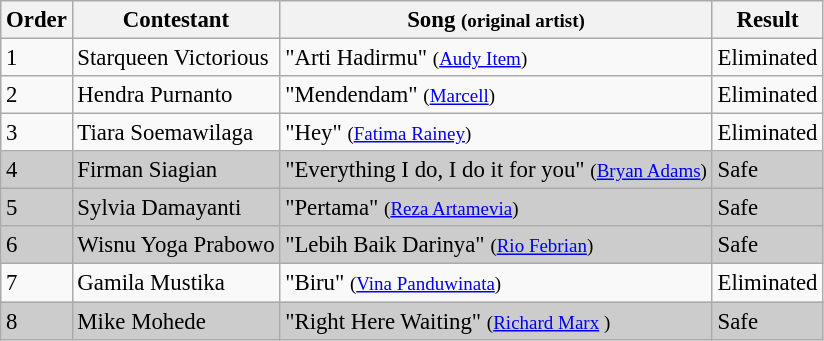<table class="wikitable" style="font-size:95%;">
<tr>
<th>Order</th>
<th>Contestant</th>
<th>Song <small>(original artist)</small></th>
<th>Result</th>
</tr>
<tr>
<td>1</td>
<td>Starqueen Victorious</td>
<td>"Arti Hadirmu" <small>(<a href='#'>Audy Item</a>)</small></td>
<td>Eliminated</td>
</tr>
<tr>
<td>2</td>
<td>Hendra Purnanto</td>
<td>"Mendendam" <small>(<a href='#'>Marcell</a>)</small></td>
<td>Eliminated</td>
</tr>
<tr>
<td>3</td>
<td>Tiara Soemawilaga</td>
<td>"Hey" <small>(<a href='#'>Fatima Rainey</a>)</small></td>
<td>Eliminated</td>
</tr>
<tr style="background:#ccc;">
<td>4</td>
<td>Firman Siagian</td>
<td>"Everything I do, I do it for you" <small>(<a href='#'>Bryan Adams</a>)</small></td>
<td>Safe</td>
</tr>
<tr style="background:#ccc;">
<td>5</td>
<td>Sylvia Damayanti</td>
<td>"Pertama" <small>(<a href='#'>Reza Artamevia</a>)</small></td>
<td>Safe</td>
</tr>
<tr style="background:#ccc;">
<td>6</td>
<td>Wisnu Yoga Prabowo</td>
<td>"Lebih Baik Darinya" <small>(<a href='#'>Rio Febrian</a>)</small></td>
<td>Safe</td>
</tr>
<tr>
<td>7</td>
<td>Gamila Mustika</td>
<td>"Biru" <small>(<a href='#'>Vina Panduwinata</a>)</small></td>
<td>Eliminated</td>
</tr>
<tr style="background:#ccc;">
<td>8</td>
<td>Mike Mohede</td>
<td>"Right Here Waiting" <small>(<a href='#'>Richard Marx</a> )</small></td>
<td>Safe</td>
</tr>
</table>
